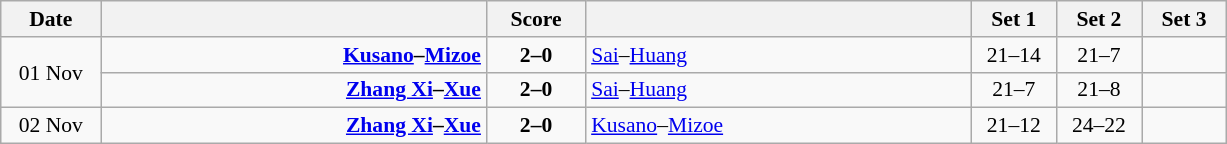<table class="wikitable" style="text-align: center; font-size:90% ">
<tr>
<th width="60">Date</th>
<th align="right" width="250"></th>
<th width="60">Score</th>
<th align="left" width="250"></th>
<th width="50">Set 1</th>
<th width="50">Set 2</th>
<th width="50">Set 3</th>
</tr>
<tr>
<td rowspan=2>01 Nov</td>
<td align=right><strong><a href='#'>Kusano</a>–<a href='#'>Mizoe</a> </strong></td>
<td align=center><strong>2–0</strong></td>
<td align=left> <a href='#'>Sai</a>–<a href='#'>Huang</a></td>
<td>21–14</td>
<td>21–7</td>
<td></td>
</tr>
<tr>
<td align=right><strong><a href='#'>Zhang Xi</a>–<a href='#'>Xue</a> </strong></td>
<td align=center><strong>2–0</strong></td>
<td align=left> <a href='#'>Sai</a>–<a href='#'>Huang</a></td>
<td>21–7</td>
<td>21–8</td>
<td></td>
</tr>
<tr>
<td>02 Nov</td>
<td align=right><strong><a href='#'>Zhang Xi</a>–<a href='#'>Xue</a> </strong></td>
<td align=center><strong>2–0</strong></td>
<td align=left> <a href='#'>Kusano</a>–<a href='#'>Mizoe</a></td>
<td>21–12</td>
<td>24–22</td>
<td></td>
</tr>
</table>
